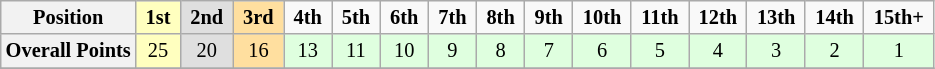<table class="wikitable" style="font-size:85%; text-align:center">
<tr>
<th>Position</th>
<td style="background:#ffffbf;"> <strong>1st</strong> </td>
<td style="background:#dfdfdf;"> <strong>2nd</strong> </td>
<td style="background:#ffdf9f;"> <strong>3rd</strong> </td>
<td> <strong>4th</strong> </td>
<td> <strong>5th</strong> </td>
<td> <strong>6th</strong> </td>
<td> <strong>7th</strong> </td>
<td> <strong>8th</strong> </td>
<td> <strong>9th</strong> </td>
<td> <strong>10th</strong> </td>
<td> <strong>11th</strong> </td>
<td> <strong>12th</strong> </td>
<td> <strong>13th</strong> </td>
<td> <strong>14th</strong> </td>
<td> <strong>15th+</strong> </td>
</tr>
<tr>
<th>Overall Points</th>
<td style="background:#ffffbf;">25</td>
<td style="background:#dfdfdf;">20</td>
<td style="background:#ffdf9f;">16</td>
<td style="background:#dfffdf;">13</td>
<td style="background:#dfffdf;">11</td>
<td style="background:#dfffdf;">10</td>
<td style="background:#dfffdf;">9</td>
<td style="background:#dfffdf;">8</td>
<td style="background:#dfffdf;">7</td>
<td style="background:#dfffdf;">6</td>
<td style="background:#dfffdf;">5</td>
<td style="background:#dfffdf;">4</td>
<td style="background:#dfffdf;">3</td>
<td style="background:#dfffdf;">2</td>
<td style="background:#dfffdf;">1</td>
</tr>
<tr>
</tr>
</table>
